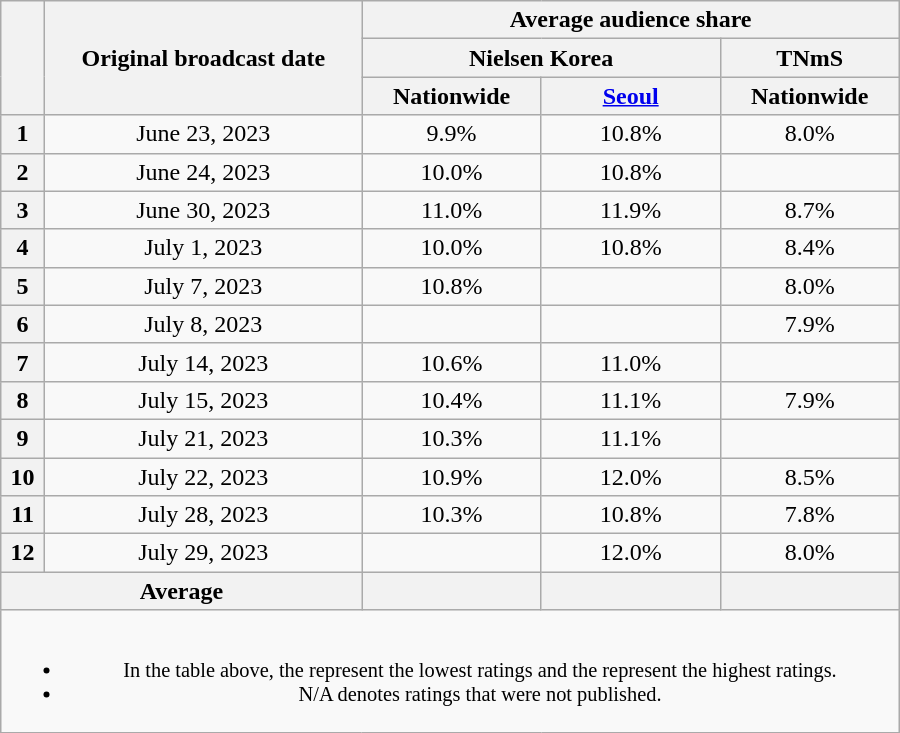<table class="wikitable" style="margin-left:auto; margin-right:auto; width:600px; text-align:center">
<tr>
<th scope="col" rowspan="3"></th>
<th scope="col" rowspan="3">Original broadcast date</th>
<th scope="col" colspan="3">Average audience share</th>
</tr>
<tr>
<th scope="col" colspan="2">Nielsen Korea</th>
<th scope="col">TNmS</th>
</tr>
<tr>
<th scope="col" style="width:7em">Nationwide</th>
<th scope="col" style="width:7em"><a href='#'>Seoul</a></th>
<th scope="col" style="width:7em">Nationwide</th>
</tr>
<tr>
<th scope="col">1</th>
<td>June 23, 2023</td>
<td>9.9% </td>
<td>10.8% </td>
<td>8.0% </td>
</tr>
<tr>
<th scope="col">2</th>
<td>June 24, 2023</td>
<td>10.0% </td>
<td>10.8% </td>
<td></td>
</tr>
<tr>
<th scope="col">3</th>
<td>June 30, 2023</td>
<td>11.0% </td>
<td>11.9% </td>
<td>8.7% </td>
</tr>
<tr>
<th scope="col">4</th>
<td>July 1, 2023</td>
<td>10.0% </td>
<td>10.8% </td>
<td>8.4% </td>
</tr>
<tr>
<th scope="col">5</th>
<td>July 7, 2023</td>
<td>10.8% </td>
<td><strong></strong> </td>
<td>8.0% </td>
</tr>
<tr>
<th scope="col">6</th>
<td>July 8, 2023</td>
<td><strong></strong> </td>
<td><strong></strong> </td>
<td>7.9% </td>
</tr>
<tr>
<th scope="col">7</th>
<td>July 14, 2023</td>
<td>10.6% </td>
<td>11.0% </td>
<td><strong></strong> </td>
</tr>
<tr>
<th scope="col">8</th>
<td>July 15, 2023</td>
<td>10.4% </td>
<td>11.1% </td>
<td>7.9% </td>
</tr>
<tr>
<th scope="col">9</th>
<td>July 21, 2023</td>
<td>10.3% </td>
<td>11.1% </td>
<td><strong></strong> </td>
</tr>
<tr>
<th scope="col">10</th>
<td>July 22, 2023</td>
<td>10.9% </td>
<td>12.0% </td>
<td>8.5% </td>
</tr>
<tr>
<th scope="col">11</th>
<td>July 28, 2023</td>
<td>10.3% </td>
<td>10.8% </td>
<td>7.8% </td>
</tr>
<tr>
<th scope="col">12</th>
<td>July 29, 2023</td>
<td><strong></strong> </td>
<td>12.0% </td>
<td>8.0% </td>
</tr>
<tr>
<th scope="col" colspan="2">Average</th>
<th scope="col"></th>
<th scope="col"></th>
<th scope="col"></th>
</tr>
<tr>
<td colspan="5" style="font-size:85%"><br><ul><li>In the table above, the <strong></strong> represent the lowest ratings and the <strong></strong> represent the highest ratings.</li><li>N/A denotes ratings that were not published.</li></ul></td>
</tr>
</table>
